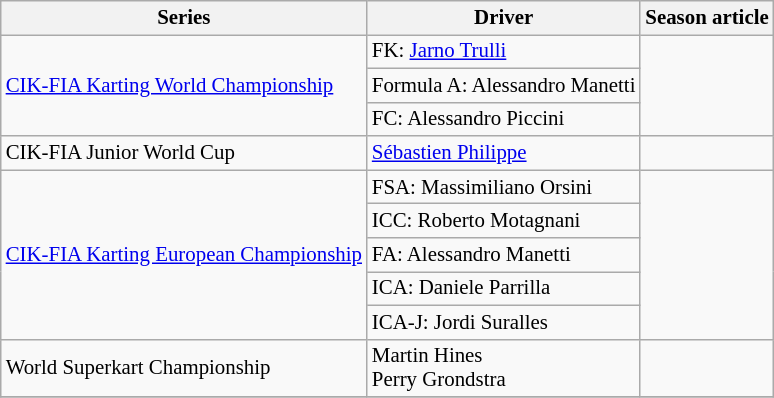<table class="wikitable" style="font-size: 87%;">
<tr>
<th>Series</th>
<th>Driver</th>
<th>Season article</th>
</tr>
<tr>
<td rowspan=3><a href='#'>CIK-FIA Karting World Championship</a></td>
<td>FK:  <a href='#'>Jarno Trulli</a></td>
<td rowspan=3></td>
</tr>
<tr>
<td>Formula A:  Alessandro Manetti</td>
</tr>
<tr>
<td>FC:  Alessandro Piccini</td>
</tr>
<tr>
<td>CIK-FIA Junior World Cup</td>
<td> <a href='#'>Sébastien Philippe</a></td>
<td></td>
</tr>
<tr>
<td rowspan=5><a href='#'>CIK-FIA Karting European Championship</a></td>
<td>FSA:  Massimiliano Orsini</td>
<td rowspan=5></td>
</tr>
<tr>
<td>ICC:  Roberto Motagnani</td>
</tr>
<tr>
<td>FA:  Alessandro Manetti</td>
</tr>
<tr>
<td>ICA:  Daniele Parrilla</td>
</tr>
<tr>
<td>ICA-J:  Jordi Suralles</td>
</tr>
<tr>
<td>World Superkart Championship</td>
<td> Martin Hines<br> Perry Grondstra</td>
<td></td>
</tr>
<tr>
</tr>
</table>
